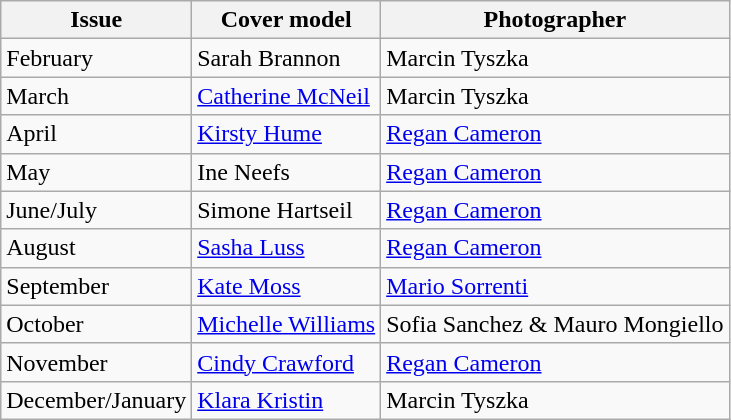<table class="sortable wikitable">
<tr>
<th>Issue</th>
<th>Cover model</th>
<th>Photographer</th>
</tr>
<tr>
<td>February</td>
<td>Sarah Brannon</td>
<td>Marcin Tyszka</td>
</tr>
<tr>
<td>March</td>
<td><a href='#'>Catherine McNeil</a></td>
<td>Marcin Tyszka</td>
</tr>
<tr>
<td>April</td>
<td><a href='#'>Kirsty Hume</a></td>
<td><a href='#'>Regan Cameron</a></td>
</tr>
<tr>
<td>May</td>
<td>Ine Neefs</td>
<td><a href='#'>Regan Cameron</a></td>
</tr>
<tr>
<td>June/July</td>
<td>Simone Hartseil</td>
<td><a href='#'>Regan Cameron</a></td>
</tr>
<tr>
<td>August</td>
<td><a href='#'>Sasha Luss</a></td>
<td><a href='#'>Regan Cameron</a></td>
</tr>
<tr>
<td>September</td>
<td><a href='#'>Kate Moss</a></td>
<td><a href='#'>Mario Sorrenti</a></td>
</tr>
<tr>
<td>October</td>
<td><a href='#'>Michelle Williams</a></td>
<td>Sofia Sanchez & Mauro Mongiello</td>
</tr>
<tr>
<td>November</td>
<td><a href='#'>Cindy Crawford</a></td>
<td><a href='#'>Regan Cameron</a></td>
</tr>
<tr>
<td>December/January</td>
<td><a href='#'>Klara Kristin</a></td>
<td>Marcin Tyszka</td>
</tr>
</table>
